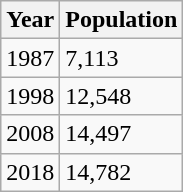<table class="wikitable">
<tr>
<th>Year</th>
<th>Population</th>
</tr>
<tr>
<td>1987</td>
<td>7,113</td>
</tr>
<tr>
<td>1998</td>
<td>12,548</td>
</tr>
<tr>
<td>2008</td>
<td>14,497</td>
</tr>
<tr>
<td>2018</td>
<td>14,782</td>
</tr>
</table>
